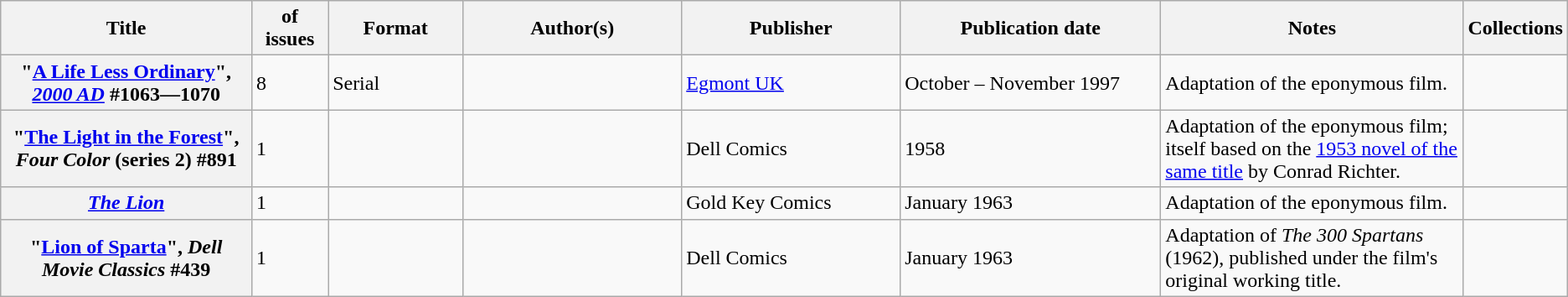<table class="wikitable">
<tr>
<th>Title</th>
<th style="width:40pt"> of issues</th>
<th style="width:75pt">Format</th>
<th style="width:125pt">Author(s)</th>
<th style="width:125pt">Publisher</th>
<th style="width:150pt">Publication date</th>
<th style="width:175pt">Notes</th>
<th>Collections</th>
</tr>
<tr>
<th>"<a href='#'>A Life Less Ordinary</a>", <em><a href='#'>2000 AD</a></em> #1063—1070</th>
<td>8</td>
<td>Serial</td>
<td></td>
<td><a href='#'>Egmont UK</a></td>
<td>October – November 1997</td>
<td>Adaptation of the eponymous film.</td>
<td></td>
</tr>
<tr>
<th>"<a href='#'>The Light in the Forest</a>", <em>Four Color</em> (series 2) #891</th>
<td>1</td>
<td></td>
<td></td>
<td>Dell Comics</td>
<td>1958</td>
<td>Adaptation of the eponymous film; itself based on the <a href='#'>1953 novel of the same title</a> by Conrad Richter.</td>
<td></td>
</tr>
<tr>
<th><em><a href='#'>The Lion</a></em></th>
<td>1</td>
<td></td>
<td></td>
<td>Gold Key Comics</td>
<td>January 1963</td>
<td>Adaptation of the eponymous film.</td>
<td></td>
</tr>
<tr>
<th>"<a href='#'>Lion of Sparta</a>", <em>Dell Movie Classics</em> #439</th>
<td>1</td>
<td></td>
<td></td>
<td>Dell Comics</td>
<td>January 1963</td>
<td>Adaptation of <em>The 300 Spartans</em> (1962), published under the film's original working title.</td>
<td></td>
</tr>
</table>
